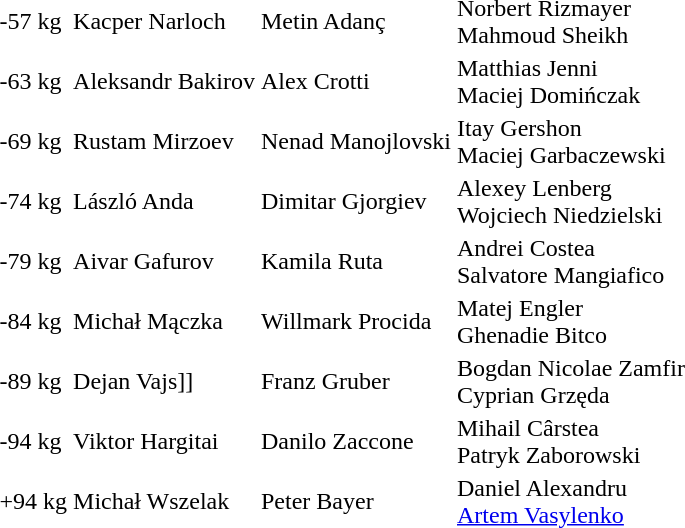<table>
<tr>
<td>-57 kg</td>
<td>Kacper Narloch </td>
<td>Metin Adanç </td>
<td>Norbert Rizmayer <br>Mahmoud Sheikh </td>
</tr>
<tr>
<td>-63 kg</td>
<td>Aleksandr Bakirov </td>
<td>Alex Crotti </td>
<td>Matthias Jenni <br>Maciej Domińczak </td>
</tr>
<tr>
<td>-69 kg</td>
<td>Rustam Mirzoev </td>
<td>Nenad Manojlovski </td>
<td>Itay Gershon <br>Maciej Garbaczewski </td>
</tr>
<tr>
<td>-74 kg</td>
<td>László Anda </td>
<td>Dimitar Gjorgiev </td>
<td>Alexey Lenberg <br>Wojciech Niedzielski </td>
</tr>
<tr>
<td>-79 kg</td>
<td>Aivar Gafurov </td>
<td>Kamila Ruta </td>
<td>Andrei Costea <br>Salvatore Mangiafico </td>
</tr>
<tr>
<td>-84 kg</td>
<td>Michał Mączka </td>
<td>Willmark Procida </td>
<td>Matej Engler <br>Ghenadie Bitco </td>
</tr>
<tr>
<td>-89 kg</td>
<td>Dejan Vajs]] </td>
<td>Franz Gruber  </td>
<td>Bogdan Nicolae Zamfir <br>Cyprian Grzęda </td>
</tr>
<tr>
<td>-94 kg</td>
<td>Viktor Hargitai </td>
<td>Danilo Zaccone </td>
<td>Mihail Cârstea <br>Patryk Zaborowski </td>
</tr>
<tr>
<td>+94 kg</td>
<td>Michał Wszelak </td>
<td>Peter Bayer </td>
<td>Daniel Alexandru <br><a href='#'>Artem Vasylenko</a> </td>
</tr>
<tr>
</tr>
</table>
